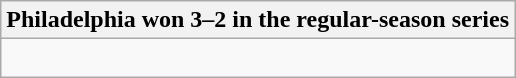<table class="wikitable collapsible collapsed">
<tr>
<th>Philadelphia won 3–2 in the regular-season series</th>
</tr>
<tr>
<td><br>



</td>
</tr>
</table>
